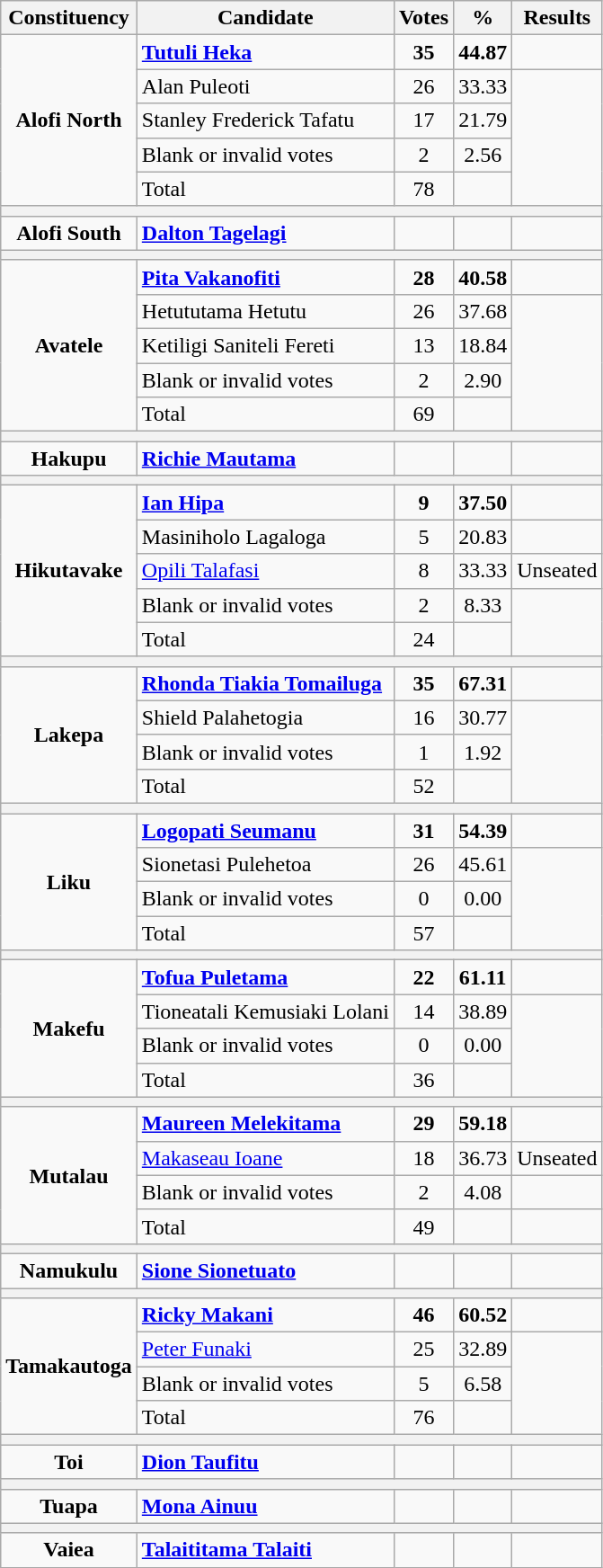<table class="wikitable centre" style="text-align:center;">
<tr>
<th>Constituency</th>
<th>Candidate</th>
<th>Votes</th>
<th>%</th>
<th>Results</th>
</tr>
<tr>
<td rowspan=5 align=center><strong>Alofi North</strong></td>
<td align=left><strong><a href='#'>Tutuli Heka</a></strong></td>
<td><strong>35</strong></td>
<td><strong>44.87</strong></td>
<td></td>
</tr>
<tr>
<td align=left>Alan Puleoti</td>
<td>26</td>
<td>33.33</td>
</tr>
<tr>
<td align=left>Stanley Frederick Tafatu</td>
<td>17</td>
<td>21.79</td>
</tr>
<tr>
<td align=left>Blank or invalid votes</td>
<td>2</td>
<td align=center>2.56</td>
</tr>
<tr>
<td align=left>Total</td>
<td>78</td>
<td></td>
</tr>
<tr>
<th colspan=5></th>
</tr>
<tr>
<td align=center><strong>Alofi South</strong></td>
<td align=left><strong><a href='#'>Dalton Tagelagi</a></strong></td>
<td></td>
<td></td>
<td></td>
</tr>
<tr>
<th colspan=5></th>
</tr>
<tr>
<td rowspan=5 align=center><strong>Avatele</strong></td>
<td align=left><strong><a href='#'>Pita Vakanofiti</a></strong></td>
<td><strong>28</strong></td>
<td><strong>40.58</strong></td>
<td></td>
</tr>
<tr>
<td align=left>Hetututama Hetutu</td>
<td>26</td>
<td>37.68</td>
</tr>
<tr>
<td align=left>Ketiligi Saniteli Fereti</td>
<td>13</td>
<td>18.84</td>
</tr>
<tr>
<td align=left>Blank or invalid votes</td>
<td>2</td>
<td align=center>2.90</td>
</tr>
<tr>
<td align=left>Total</td>
<td>69</td>
<td></td>
</tr>
<tr>
<th colspan=5></th>
</tr>
<tr>
<td align=center><strong>Hakupu</strong></td>
<td align=left><strong><a href='#'>Richie Mautama</a></strong></td>
<td></td>
<td></td>
<td></td>
</tr>
<tr>
<th colspan=5></th>
</tr>
<tr>
<td rowspan=5 align=center><strong>Hikutavake</strong></td>
<td align=left><strong><a href='#'>Ian Hipa</a></strong></td>
<td><strong>9</strong></td>
<td><strong>37.50</strong></td>
<td></td>
</tr>
<tr>
<td align=left>Masiniholo Lagaloga</td>
<td>5</td>
<td>20.83</td>
</tr>
<tr>
<td align=left><a href='#'>Opili Talafasi</a></td>
<td>8</td>
<td>33.33</td>
<td>Unseated</td>
</tr>
<tr>
<td align=left>Blank or invalid votes</td>
<td>2</td>
<td align=center>8.33</td>
</tr>
<tr>
<td align=left>Total</td>
<td>24</td>
<td></td>
</tr>
<tr>
<th colspan=5></th>
</tr>
<tr>
<td rowspan=4 align=center><strong>Lakepa</strong></td>
<td align=left><strong><a href='#'>Rhonda Tiakia Tomailuga</a></strong></td>
<td><strong>35</strong></td>
<td><strong>67.31</strong></td>
<td></td>
</tr>
<tr>
<td align=left>Shield Palahetogia</td>
<td>16</td>
<td>30.77</td>
</tr>
<tr>
<td align=left>Blank or invalid votes</td>
<td>1</td>
<td align=center>1.92</td>
</tr>
<tr>
<td align=left>Total</td>
<td>52</td>
<td></td>
</tr>
<tr>
<th colspan=5></th>
</tr>
<tr>
<td rowspan=4 align=center><strong>Liku</strong></td>
<td align=left><strong><a href='#'>Logopati Seumanu</a></strong></td>
<td><strong>31</strong></td>
<td><strong>54.39</strong></td>
<td></td>
</tr>
<tr>
<td align=left>Sionetasi Pulehetoa</td>
<td>26</td>
<td>45.61</td>
</tr>
<tr>
<td align=left>Blank or invalid votes</td>
<td>0</td>
<td align=center>0.00</td>
</tr>
<tr>
<td align=left>Total</td>
<td>57</td>
<td></td>
</tr>
<tr>
<th colspan=5></th>
</tr>
<tr>
<td rowspan=4 align=center><strong>Makefu</strong></td>
<td align=left><strong><a href='#'>Tofua Puletama</a></strong></td>
<td><strong>22</strong></td>
<td><strong>61.11</strong></td>
<td></td>
</tr>
<tr>
<td align=left>Tioneatali Kemusiaki Lolani</td>
<td>14</td>
<td>38.89</td>
</tr>
<tr>
<td align=left>Blank or invalid votes</td>
<td>0</td>
<td align=center>0.00</td>
</tr>
<tr>
<td align=left>Total</td>
<td>36</td>
<td></td>
</tr>
<tr>
<th colspan=5></th>
</tr>
<tr>
<td rowspan=4 align=center><strong>Mutalau</strong></td>
<td align=left><strong><a href='#'>Maureen Melekitama</a></strong></td>
<td><strong>29</strong></td>
<td><strong>59.18</strong></td>
<td></td>
</tr>
<tr>
<td align=left><a href='#'>Makaseau Ioane</a></td>
<td>18</td>
<td>36.73</td>
<td>Unseated</td>
</tr>
<tr>
<td align=left>Blank or invalid votes</td>
<td>2</td>
<td align=center>4.08</td>
</tr>
<tr>
<td align=left>Total</td>
<td>49</td>
<td></td>
<td></td>
</tr>
<tr>
<th colspan=5></th>
</tr>
<tr>
<td align=center><strong>Namukulu</strong></td>
<td align=left><strong><a href='#'>Sione Sionetuato</a></strong></td>
<td></td>
<td></td>
<td></td>
</tr>
<tr>
<th colspan=5></th>
</tr>
<tr>
<td rowspan=4 align=center><strong>Tamakautoga</strong></td>
<td align=left><strong><a href='#'>Ricky Makani</a></strong></td>
<td><strong>46</strong></td>
<td><strong>60.52</strong></td>
<td></td>
</tr>
<tr>
<td align=left><a href='#'>Peter Funaki</a></td>
<td>25</td>
<td>32.89</td>
</tr>
<tr>
<td align=left>Blank or invalid votes</td>
<td>5</td>
<td align=center>6.58</td>
</tr>
<tr>
<td align=left>Total</td>
<td>76</td>
<td></td>
</tr>
<tr>
<th colspan=5></th>
</tr>
<tr>
<td align=center><strong>Toi</strong></td>
<td align=left><strong><a href='#'>Dion Taufitu</a></strong></td>
<td></td>
<td></td>
<td></td>
</tr>
<tr>
<th colspan=5></th>
</tr>
<tr>
<td align=center><strong>Tuapa</strong></td>
<td align=left><strong><a href='#'>Mona Ainuu</a></strong></td>
<td></td>
<td></td>
<td></td>
</tr>
<tr>
<th colspan=5></th>
</tr>
<tr>
<td align=center><strong>Vaiea</strong></td>
<td align=left><strong><a href='#'>Talaititama Talaiti</a></strong></td>
<td></td>
<td></td>
<td></td>
</tr>
</table>
